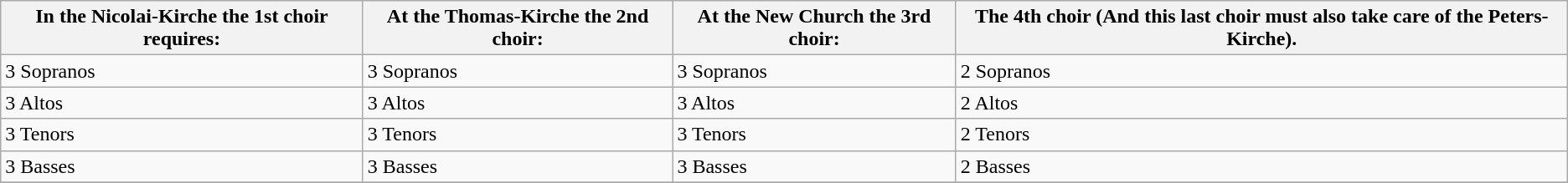<table class="wikitable">
<tr>
<th>In the Nicolai-Kirche the 1st choir requires:</th>
<th>At the Thomas-Kirche the 2nd choir:</th>
<th>At the New Church the 3rd choir:</th>
<th>The 4th choir (And this last choir must also take care of the Peters-Kirche).</th>
</tr>
<tr>
<td>3 Sopranos</td>
<td>3 Sopranos</td>
<td>3 Sopranos</td>
<td>2 Sopranos</td>
</tr>
<tr>
<td>3 Altos</td>
<td>3 Altos</td>
<td>3 Altos</td>
<td>2 Altos</td>
</tr>
<tr>
<td>3 Tenors</td>
<td>3 Tenors</td>
<td>3 Tenors</td>
<td>2 Tenors</td>
</tr>
<tr>
<td>3 Basses</td>
<td>3 Basses</td>
<td>3 Basses</td>
<td>2 Basses</td>
</tr>
<tr>
</tr>
</table>
